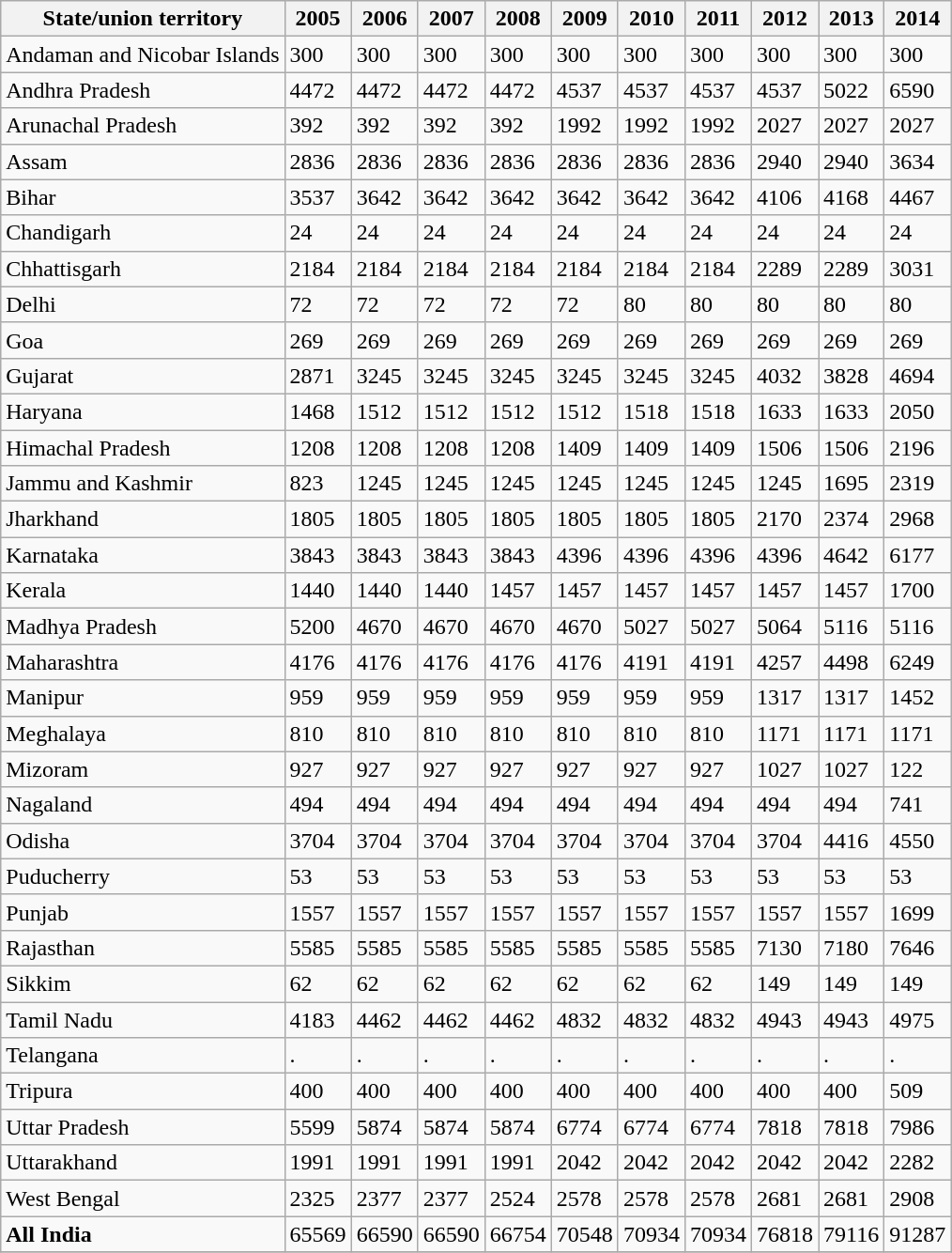<table class="wikitable sortable">
<tr>
<th>State/union territory</th>
<th>2005</th>
<th>2006</th>
<th>2007</th>
<th>2008</th>
<th>2009</th>
<th>2010</th>
<th>2011</th>
<th>2012</th>
<th>2013</th>
<th>2014</th>
</tr>
<tr>
<td>Andaman and Nicobar Islands</td>
<td>300</td>
<td>300</td>
<td>300</td>
<td>300</td>
<td>300</td>
<td>300</td>
<td>300</td>
<td>300</td>
<td>300</td>
<td>300</td>
</tr>
<tr>
<td>Andhra Pradesh</td>
<td>4472</td>
<td>4472</td>
<td>4472</td>
<td>4472</td>
<td>4537</td>
<td>4537</td>
<td>4537</td>
<td>4537</td>
<td>5022</td>
<td>6590</td>
</tr>
<tr>
<td>Arunachal Pradesh</td>
<td>392</td>
<td>392</td>
<td>392</td>
<td>392</td>
<td>1992</td>
<td>1992</td>
<td>1992</td>
<td>2027</td>
<td>2027</td>
<td>2027</td>
</tr>
<tr>
<td>Assam</td>
<td>2836</td>
<td>2836</td>
<td>2836</td>
<td>2836</td>
<td>2836</td>
<td>2836</td>
<td>2836</td>
<td>2940</td>
<td>2940</td>
<td>3634</td>
</tr>
<tr>
<td>Bihar</td>
<td>3537</td>
<td>3642</td>
<td>3642</td>
<td>3642</td>
<td>3642</td>
<td>3642</td>
<td>3642</td>
<td>4106</td>
<td>4168</td>
<td>4467</td>
</tr>
<tr>
<td>Chandigarh</td>
<td>24</td>
<td>24</td>
<td>24</td>
<td>24</td>
<td>24</td>
<td>24</td>
<td>24</td>
<td>24</td>
<td>24</td>
<td>24</td>
</tr>
<tr>
<td>Chhattisgarh</td>
<td>2184</td>
<td>2184</td>
<td>2184</td>
<td>2184</td>
<td>2184</td>
<td>2184</td>
<td>2184</td>
<td>2289</td>
<td>2289</td>
<td>3031</td>
</tr>
<tr>
<td>Delhi</td>
<td>72</td>
<td>72</td>
<td>72</td>
<td>72</td>
<td>72</td>
<td>80</td>
<td>80</td>
<td>80</td>
<td>80</td>
<td>80</td>
</tr>
<tr>
<td>Goa</td>
<td>269</td>
<td>269</td>
<td>269</td>
<td>269</td>
<td>269</td>
<td>269</td>
<td>269</td>
<td>269</td>
<td>269</td>
<td>269</td>
</tr>
<tr>
<td>Gujarat</td>
<td>2871</td>
<td>3245</td>
<td>3245</td>
<td>3245</td>
<td>3245</td>
<td>3245</td>
<td>3245</td>
<td>4032</td>
<td>3828</td>
<td>4694</td>
</tr>
<tr>
<td>Haryana</td>
<td>1468</td>
<td>1512</td>
<td>1512</td>
<td>1512</td>
<td>1512</td>
<td>1518</td>
<td>1518</td>
<td>1633</td>
<td>1633</td>
<td>2050</td>
</tr>
<tr>
<td>Himachal Pradesh</td>
<td>1208</td>
<td>1208</td>
<td>1208</td>
<td>1208</td>
<td>1409</td>
<td>1409</td>
<td>1409</td>
<td>1506</td>
<td>1506</td>
<td>2196</td>
</tr>
<tr>
<td>Jammu and Kashmir</td>
<td>823</td>
<td>1245</td>
<td>1245</td>
<td>1245</td>
<td>1245</td>
<td>1245</td>
<td>1245</td>
<td>1245</td>
<td>1695</td>
<td>2319</td>
</tr>
<tr>
<td>Jharkhand</td>
<td>1805</td>
<td>1805</td>
<td>1805</td>
<td>1805</td>
<td>1805</td>
<td>1805</td>
<td>1805</td>
<td>2170</td>
<td>2374</td>
<td>2968</td>
</tr>
<tr>
<td>Karnataka</td>
<td>3843</td>
<td>3843</td>
<td>3843</td>
<td>3843</td>
<td>4396</td>
<td>4396</td>
<td>4396</td>
<td>4396</td>
<td>4642</td>
<td>6177</td>
</tr>
<tr>
<td>Kerala</td>
<td>1440</td>
<td>1440</td>
<td>1440</td>
<td>1457</td>
<td>1457</td>
<td>1457</td>
<td>1457</td>
<td>1457</td>
<td>1457</td>
<td>1700</td>
</tr>
<tr>
<td>Madhya Pradesh</td>
<td>5200</td>
<td>4670</td>
<td>4670</td>
<td>4670</td>
<td>4670</td>
<td>5027</td>
<td>5027</td>
<td>5064</td>
<td>5116</td>
<td>5116</td>
</tr>
<tr>
<td>Maharashtra</td>
<td>4176</td>
<td>4176</td>
<td>4176</td>
<td>4176</td>
<td>4176</td>
<td>4191</td>
<td>4191</td>
<td>4257</td>
<td>4498</td>
<td>6249</td>
</tr>
<tr>
<td>Manipur</td>
<td>959</td>
<td>959</td>
<td>959</td>
<td>959</td>
<td>959</td>
<td>959</td>
<td>959</td>
<td>1317</td>
<td>1317</td>
<td>1452</td>
</tr>
<tr>
<td>Meghalaya</td>
<td>810</td>
<td>810</td>
<td>810</td>
<td>810</td>
<td>810</td>
<td>810</td>
<td>810</td>
<td>1171</td>
<td>1171</td>
<td>1171</td>
</tr>
<tr>
<td>Mizoram</td>
<td>927</td>
<td>927</td>
<td>927</td>
<td>927</td>
<td>927</td>
<td>927</td>
<td>927</td>
<td>1027</td>
<td>1027</td>
<td>122</td>
</tr>
<tr>
<td>Nagaland</td>
<td>494</td>
<td>494</td>
<td>494</td>
<td>494</td>
<td>494</td>
<td>494</td>
<td>494</td>
<td>494</td>
<td>494</td>
<td>741</td>
</tr>
<tr>
<td>Odisha</td>
<td>3704</td>
<td>3704</td>
<td>3704</td>
<td>3704</td>
<td>3704</td>
<td>3704</td>
<td>3704</td>
<td>3704</td>
<td>4416</td>
<td>4550</td>
</tr>
<tr>
<td>Puducherry</td>
<td>53</td>
<td>53</td>
<td>53</td>
<td>53</td>
<td>53</td>
<td>53</td>
<td>53</td>
<td>53</td>
<td>53</td>
<td>53</td>
</tr>
<tr>
<td>Punjab</td>
<td>1557</td>
<td>1557</td>
<td>1557</td>
<td>1557</td>
<td>1557</td>
<td>1557</td>
<td>1557</td>
<td>1557</td>
<td>1557</td>
<td>1699</td>
</tr>
<tr>
<td>Rajasthan</td>
<td>5585</td>
<td>5585</td>
<td>5585</td>
<td>5585</td>
<td>5585</td>
<td>5585</td>
<td>5585</td>
<td>7130</td>
<td>7180</td>
<td>7646</td>
</tr>
<tr>
<td>Sikkim</td>
<td>62</td>
<td>62</td>
<td>62</td>
<td>62</td>
<td>62</td>
<td>62</td>
<td>62</td>
<td>149</td>
<td>149</td>
<td>149</td>
</tr>
<tr>
<td>Tamil Nadu</td>
<td>4183</td>
<td>4462</td>
<td>4462</td>
<td>4462</td>
<td>4832</td>
<td>4832</td>
<td>4832</td>
<td>4943</td>
<td>4943</td>
<td>4975</td>
</tr>
<tr>
<td>Telangana</td>
<td>.</td>
<td>.</td>
<td>.</td>
<td>.</td>
<td>.</td>
<td>.</td>
<td>.</td>
<td>.</td>
<td>.</td>
<td>.</td>
</tr>
<tr>
<td>Tripura</td>
<td>400</td>
<td>400</td>
<td>400</td>
<td>400</td>
<td>400</td>
<td>400</td>
<td>400</td>
<td>400</td>
<td>400</td>
<td>509</td>
</tr>
<tr>
<td>Uttar Pradesh</td>
<td>5599</td>
<td>5874</td>
<td>5874</td>
<td>5874</td>
<td>6774</td>
<td>6774</td>
<td>6774</td>
<td>7818</td>
<td>7818</td>
<td>7986</td>
</tr>
<tr>
<td>Uttarakhand</td>
<td>1991</td>
<td>1991</td>
<td>1991</td>
<td>1991</td>
<td>2042</td>
<td>2042</td>
<td>2042</td>
<td>2042</td>
<td>2042</td>
<td>2282</td>
</tr>
<tr>
<td>West Bengal</td>
<td>2325</td>
<td>2377</td>
<td>2377</td>
<td>2524</td>
<td>2578</td>
<td>2578</td>
<td>2578</td>
<td>2681</td>
<td>2681</td>
<td>2908</td>
</tr>
<tr>
<td><strong>All India</strong></td>
<td>65569</td>
<td>66590</td>
<td>66590</td>
<td>66754</td>
<td>70548</td>
<td>70934</td>
<td>70934</td>
<td>76818</td>
<td>79116</td>
<td>91287</td>
</tr>
<tr>
</tr>
</table>
